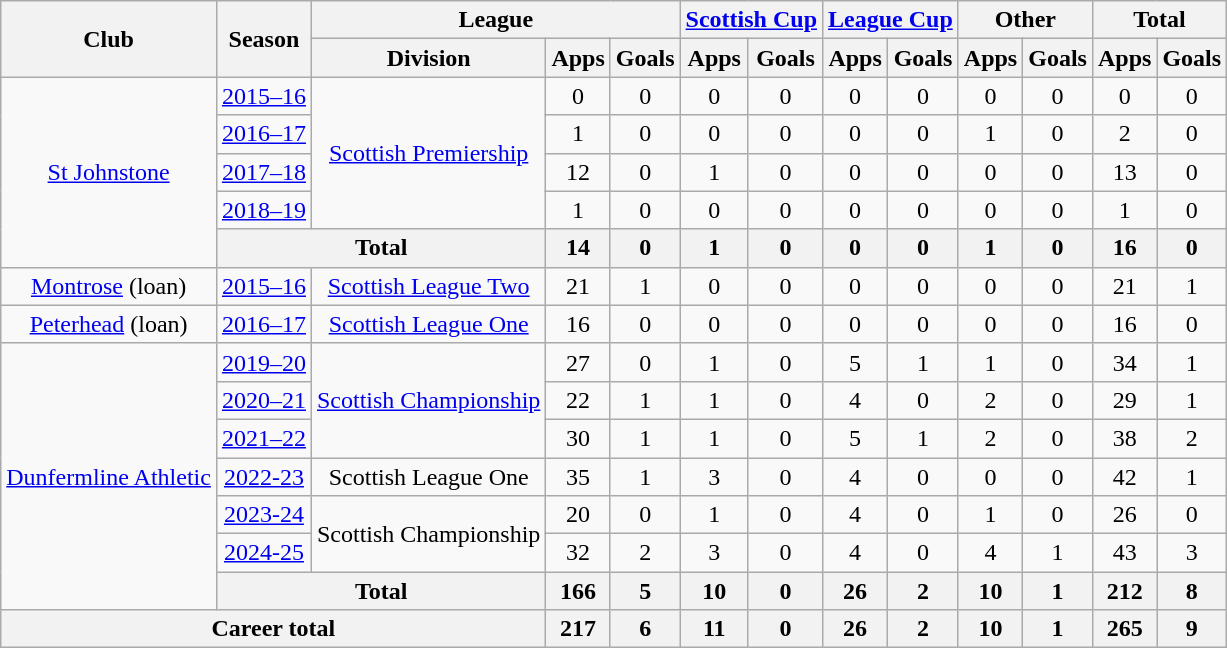<table class="wikitable" style="text-align:center">
<tr>
<th rowspan="2">Club</th>
<th rowspan="2">Season</th>
<th colspan="3">League</th>
<th colspan="2"><a href='#'>Scottish Cup</a></th>
<th colspan="2"><a href='#'>League Cup</a></th>
<th colspan="2">Other</th>
<th colspan="2">Total</th>
</tr>
<tr>
<th>Division</th>
<th>Apps</th>
<th>Goals</th>
<th>Apps</th>
<th>Goals</th>
<th>Apps</th>
<th>Goals</th>
<th>Apps</th>
<th>Goals</th>
<th>Apps</th>
<th>Goals</th>
</tr>
<tr>
<td rowspan="5"><a href='#'>St Johnstone</a></td>
<td><a href='#'>2015–16</a></td>
<td rowspan="4"><a href='#'>Scottish Premiership</a></td>
<td>0</td>
<td>0</td>
<td>0</td>
<td>0</td>
<td>0</td>
<td>0</td>
<td>0</td>
<td>0</td>
<td>0</td>
<td>0</td>
</tr>
<tr>
<td><a href='#'>2016–17</a></td>
<td>1</td>
<td>0</td>
<td>0</td>
<td>0</td>
<td>0</td>
<td>0</td>
<td>1</td>
<td>0</td>
<td>2</td>
<td>0</td>
</tr>
<tr>
<td><a href='#'>2017–18</a></td>
<td>12</td>
<td>0</td>
<td>1</td>
<td>0</td>
<td>0</td>
<td>0</td>
<td>0</td>
<td>0</td>
<td>13</td>
<td>0</td>
</tr>
<tr>
<td><a href='#'>2018–19</a></td>
<td>1</td>
<td>0</td>
<td>0</td>
<td>0</td>
<td>0</td>
<td>0</td>
<td>0</td>
<td>0</td>
<td>1</td>
<td>0</td>
</tr>
<tr>
<th colspan="2">Total</th>
<th>14</th>
<th>0</th>
<th>1</th>
<th>0</th>
<th>0</th>
<th>0</th>
<th>1</th>
<th>0</th>
<th>16</th>
<th>0</th>
</tr>
<tr>
<td><a href='#'>Montrose</a> (loan)</td>
<td><a href='#'>2015–16</a></td>
<td><a href='#'>Scottish League Two</a></td>
<td>21</td>
<td>1</td>
<td>0</td>
<td>0</td>
<td>0</td>
<td>0</td>
<td>0</td>
<td>0</td>
<td>21</td>
<td>1</td>
</tr>
<tr>
<td><a href='#'>Peterhead</a> (loan)</td>
<td><a href='#'>2016–17</a></td>
<td><a href='#'>Scottish League One</a></td>
<td>16</td>
<td>0</td>
<td>0</td>
<td>0</td>
<td>0</td>
<td>0</td>
<td>0</td>
<td>0</td>
<td>16</td>
<td>0</td>
</tr>
<tr>
<td rowspan=7><a href='#'>Dunfermline Athletic</a></td>
<td><a href='#'>2019–20</a></td>
<td rowspan=3><a href='#'>Scottish Championship</a></td>
<td>27</td>
<td>0</td>
<td>1</td>
<td>0</td>
<td>5</td>
<td>1</td>
<td>1</td>
<td>0</td>
<td>34</td>
<td>1</td>
</tr>
<tr>
<td><a href='#'>2020–21</a></td>
<td>22</td>
<td>1</td>
<td>1</td>
<td>0</td>
<td>4</td>
<td>0</td>
<td>2</td>
<td>0</td>
<td>29</td>
<td>1</td>
</tr>
<tr>
<td><a href='#'>2021–22</a></td>
<td>30</td>
<td>1</td>
<td>1</td>
<td>0</td>
<td>5</td>
<td>1</td>
<td>2</td>
<td>0</td>
<td>38</td>
<td>2</td>
</tr>
<tr>
<td><a href='#'>2022-23</a></td>
<td rowspan=1>Scottish League One</td>
<td>35</td>
<td>1</td>
<td>3</td>
<td>0</td>
<td>4</td>
<td>0</td>
<td>0</td>
<td>0</td>
<td>42</td>
<td>1</td>
</tr>
<tr>
<td><a href='#'>2023-24</a></td>
<td rowspan=2>Scottish Championship</td>
<td>20</td>
<td>0</td>
<td>1</td>
<td>0</td>
<td>4</td>
<td>0</td>
<td>1</td>
<td>0</td>
<td>26</td>
<td>0</td>
</tr>
<tr>
<td><a href='#'>2024-25</a></td>
<td>32</td>
<td>2</td>
<td>3</td>
<td>0</td>
<td>4</td>
<td>0</td>
<td>4</td>
<td>1</td>
<td>43</td>
<td>3</td>
</tr>
<tr>
<th colspan="2">Total</th>
<th>166</th>
<th>5</th>
<th>10</th>
<th>0</th>
<th>26</th>
<th>2</th>
<th>10</th>
<th>1</th>
<th>212</th>
<th>8</th>
</tr>
<tr>
<th colspan="3">Career total</th>
<th>217</th>
<th>6</th>
<th>11</th>
<th>0</th>
<th>26</th>
<th>2</th>
<th>10</th>
<th>1</th>
<th>265</th>
<th>9</th>
</tr>
</table>
